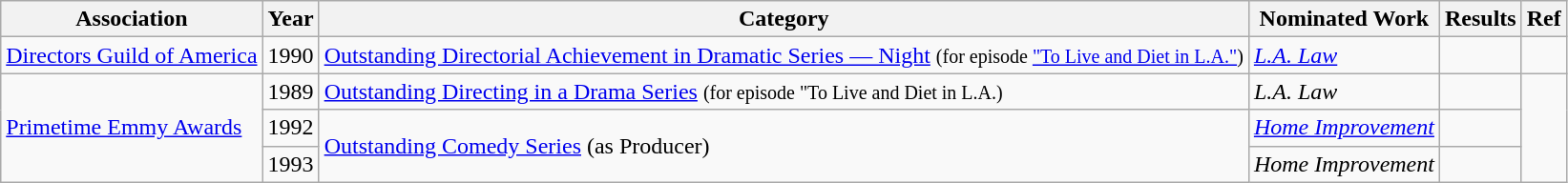<table class="wikitable">
<tr>
<th>Association</th>
<th>Year</th>
<th>Category</th>
<th>Nominated Work</th>
<th>Results</th>
<th>Ref</th>
</tr>
<tr>
<td><a href='#'>Directors Guild of America</a></td>
<td>1990</td>
<td><a href='#'>Outstanding Directorial Achievement in Dramatic Series — Night</a> <small>(for episode <a href='#'>"To Live and Diet in L.A."</a>)</small></td>
<td><em><a href='#'>L.A. Law</a></em></td>
<td></td>
<td></td>
</tr>
<tr>
<td rowspan="3"><a href='#'>Primetime Emmy Awards</a></td>
<td>1989</td>
<td><a href='#'>Outstanding Directing in a Drama Series</a> <small>(for episode "To Live and Diet in L.A.)</small></td>
<td><em>L.A. Law</em></td>
<td></td>
<td rowspan="3"></td>
</tr>
<tr>
<td>1992</td>
<td rowspan="2"><a href='#'>Outstanding Comedy Series</a> (as Producer)</td>
<td><em><a href='#'>Home Improvement</a></em></td>
<td></td>
</tr>
<tr>
<td>1993</td>
<td><em>Home Improvement</em></td>
<td></td>
</tr>
</table>
